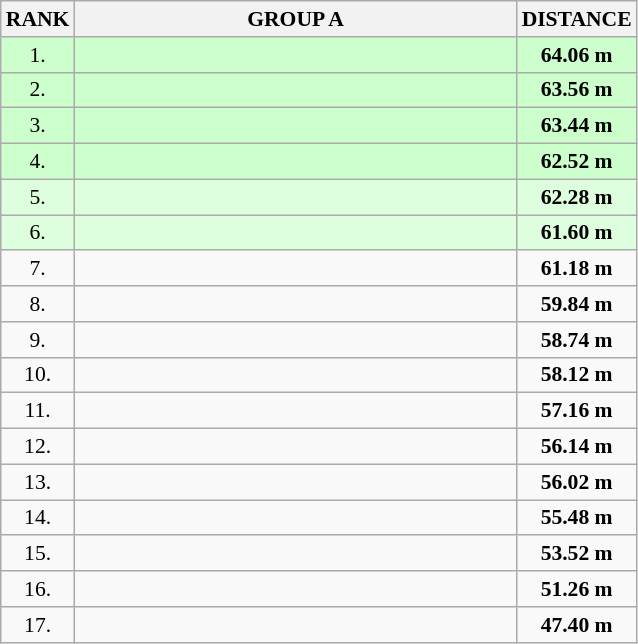<table class="wikitable" style="border-collapse: collapse; font-size: 90%;">
<tr>
<th>RANK</th>
<th align="center" style="width: 20em">GROUP A</th>
<th>DISTANCE</th>
</tr>
<tr bgcolor="#ccffcc">
<td align="center">1.</td>
<td></td>
<td align="center"><strong>64.06 m</strong></td>
</tr>
<tr bgcolor="#ccffcc">
<td align="center">2.</td>
<td></td>
<td align="center"><strong>63.56 m </strong></td>
</tr>
<tr bgcolor="#ccffcc">
<td align="center">3.</td>
<td></td>
<td align="center"><strong>63.44 m </strong></td>
</tr>
<tr bgcolor="#ccffcc">
<td align="center">4.</td>
<td></td>
<td align="center"><strong>62.52 m </strong></td>
</tr>
<tr bgcolor="#ddffdd">
<td align="center">5.</td>
<td></td>
<td align="center"><strong>62.28 m </strong></td>
</tr>
<tr bgcolor="#ddffdd">
<td align="center">6.</td>
<td></td>
<td align="center"><strong>61.60 m </strong></td>
</tr>
<tr>
<td align="center">7.</td>
<td></td>
<td align="center"><strong>61.18 m </strong></td>
</tr>
<tr>
<td align="center">8.</td>
<td></td>
<td align="center"><strong>59.84 m </strong></td>
</tr>
<tr>
<td align="center">9.</td>
<td></td>
<td align="center"><strong>58.74 m </strong></td>
</tr>
<tr>
<td align="center">10.</td>
<td></td>
<td align="center"><strong>58.12 m </strong></td>
</tr>
<tr>
<td align="center">11.</td>
<td></td>
<td align="center"><strong>57.16 m </strong></td>
</tr>
<tr>
<td align="center">12.</td>
<td></td>
<td align="center"><strong>56.14 m </strong></td>
</tr>
<tr>
<td align="center">13.</td>
<td></td>
<td align="center"><strong>56.02 m </strong></td>
</tr>
<tr>
<td align="center">14.</td>
<td></td>
<td align="center"><strong>55.48 m </strong></td>
</tr>
<tr>
<td align="center">15.</td>
<td></td>
<td align="center"><strong>53.52 m </strong></td>
</tr>
<tr>
<td align="center">16.</td>
<td></td>
<td align="center"><strong>51.26 m </strong></td>
</tr>
<tr>
<td align="center">17.</td>
<td></td>
<td align="center"><strong>47.40 m </strong></td>
</tr>
</table>
